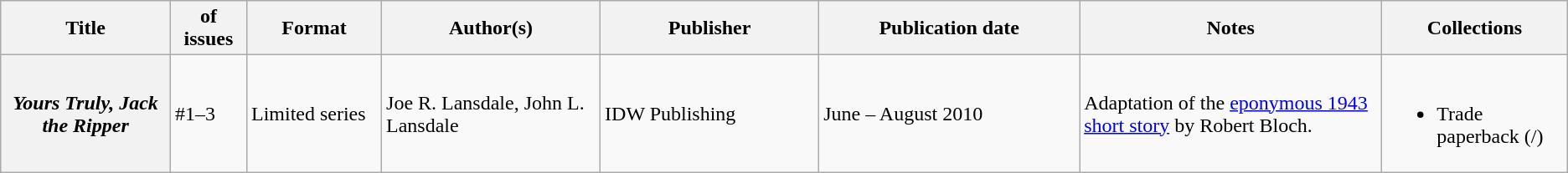<table class="wikitable">
<tr>
<th>Title</th>
<th style="width:40pt"> of issues</th>
<th style="width:75pt">Format</th>
<th style="width:125pt">Author(s)</th>
<th style="width:125pt">Publisher</th>
<th style="width:150pt">Publication date</th>
<th style="width:175pt">Notes</th>
<th>Collections</th>
</tr>
<tr>
<th><em>Yours Truly, Jack the Ripper</em></th>
<td>#1–3</td>
<td>Limited series</td>
<td>Joe R. Lansdale, John L. Lansdale</td>
<td>IDW Publishing</td>
<td>June – August 2010</td>
<td>Adaptation of the <a href='#'>eponymous 1943 short story</a> by Robert Bloch.</td>
<td><br><ul><li>Trade paperback (/)</li></ul></td>
</tr>
</table>
